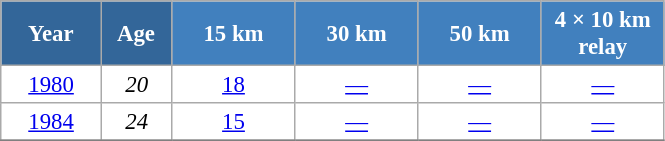<table class="wikitable" style="font-size:95%; text-align:center; border:grey solid 1px; border-collapse:collapse; background:#ffffff;">
<tr>
<th style="background-color:#369; color:white; width:60px;"> Year </th>
<th style="background-color:#369; color:white; width:40px;"> Age </th>
<th style="background-color:#4180be; color:white; width:75px;"> 15 km </th>
<th style="background-color:#4180be; color:white; width:75px;"> 30 km </th>
<th style="background-color:#4180be; color:white; width:75px;"> 50 km </th>
<th style="background-color:#4180be; color:white; width:75px;"> 4 × 10 km <br> relay </th>
</tr>
<tr>
<td><a href='#'>1980</a></td>
<td><em>20</em></td>
<td><a href='#'>18</a></td>
<td><a href='#'>—</a></td>
<td><a href='#'>—</a></td>
<td><a href='#'>—</a></td>
</tr>
<tr>
<td><a href='#'>1984</a></td>
<td><em>24</em></td>
<td><a href='#'>15</a></td>
<td><a href='#'>—</a></td>
<td><a href='#'>—</a></td>
<td><a href='#'>—</a></td>
</tr>
<tr>
</tr>
</table>
